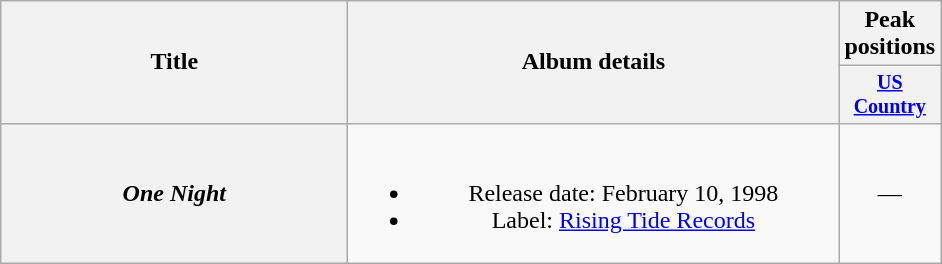<table class="wikitable plainrowheaders" style="text-align:center;">
<tr>
<th rowspan="2" style="width:14em;">Title</th>
<th rowspan="2" style="width:20em;">Album details</th>
<th colspan="1">Peak positions</th>
</tr>
<tr style="font-size:smaller;">
<th width="60"><a href='#'>US Country</a></th>
</tr>
<tr>
<th scope="row"><em>One Night</em></th>
<td><br><ul><li>Release date: February 10, 1998</li><li>Label: <a href='#'>Rising Tide Records</a></li></ul></td>
<td>—</td>
</tr>
</table>
